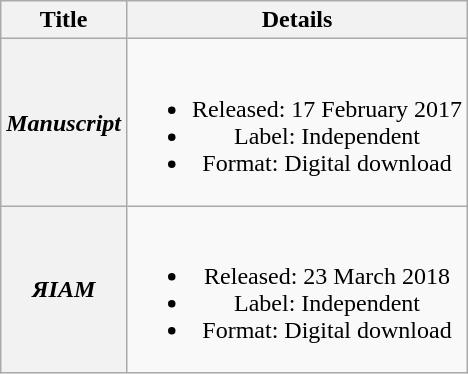<table class="wikitable plainrowheaders" style="text-align:center">
<tr>
<th scope="col">Title</th>
<th scope="col">Details</th>
</tr>
<tr>
<th scope="row"><em>Manuscript</em></th>
<td><br><ul><li>Released: 17 February 2017</li><li>Label: Independent</li><li>Format: Digital download</li></ul></td>
</tr>
<tr>
<th scope="row"><em>ЯIAM</em></th>
<td><br><ul><li>Released: 23 March 2018</li><li>Label: Independent</li><li>Format: Digital download</li></ul></td>
</tr>
</table>
